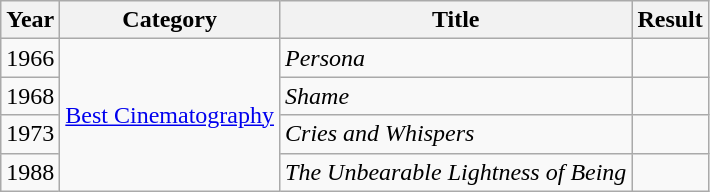<table class="wikitable">
<tr>
<th>Year</th>
<th>Category</th>
<th>Title</th>
<th>Result</th>
</tr>
<tr>
<td>1966</td>
<td rowspan=4><a href='#'>Best Cinematography</a></td>
<td><em>Persona</em></td>
<td></td>
</tr>
<tr>
<td>1968</td>
<td><em>Shame</em></td>
<td></td>
</tr>
<tr>
<td>1973</td>
<td><em>Cries and Whispers</em></td>
<td></td>
</tr>
<tr>
<td>1988</td>
<td><em>The Unbearable Lightness of Being</em></td>
<td></td>
</tr>
</table>
